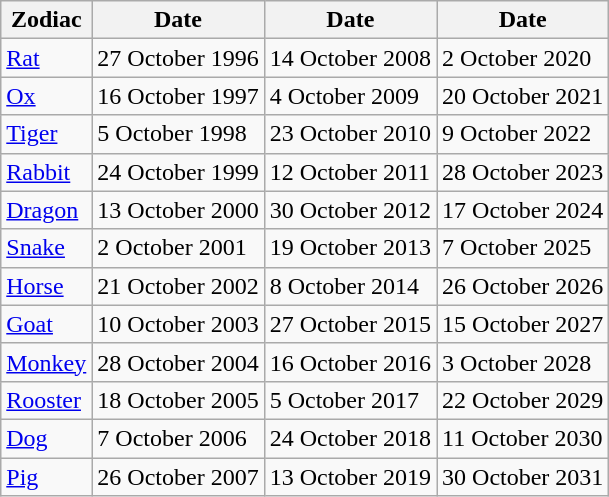<table class="wikitable">
<tr>
<th>Zodiac</th>
<th>Date</th>
<th>Date</th>
<th>Date</th>
</tr>
<tr>
<td><a href='#'>Rat</a></td>
<td>27 October 1996</td>
<td>14 October 2008</td>
<td>2 October 2020</td>
</tr>
<tr>
<td><a href='#'>Ox</a></td>
<td>16 October 1997</td>
<td>4 October 2009</td>
<td>20 October 2021</td>
</tr>
<tr>
<td><a href='#'>Tiger</a></td>
<td>5 October 1998</td>
<td>23 October 2010</td>
<td>9 October 2022</td>
</tr>
<tr>
<td><a href='#'>Rabbit</a></td>
<td>24 October 1999</td>
<td>12 October 2011</td>
<td>28 October 2023</td>
</tr>
<tr>
<td><a href='#'>Dragon</a></td>
<td>13 October 2000</td>
<td>30 October 2012</td>
<td>17 October 2024</td>
</tr>
<tr>
<td><a href='#'>Snake</a></td>
<td>2 October 2001</td>
<td>19 October 2013</td>
<td>7 October 2025</td>
</tr>
<tr>
<td><a href='#'>Horse</a></td>
<td>21 October 2002</td>
<td>8 October 2014</td>
<td>26 October 2026</td>
</tr>
<tr>
<td><a href='#'>Goat</a></td>
<td>10 October 2003</td>
<td>27 October 2015</td>
<td>15 October 2027</td>
</tr>
<tr>
<td><a href='#'>Monkey</a></td>
<td>28 October 2004</td>
<td>16 October 2016</td>
<td>3 October 2028</td>
</tr>
<tr>
<td><a href='#'>Rooster</a></td>
<td>18 October 2005</td>
<td>5 October 2017</td>
<td>22 October 2029</td>
</tr>
<tr>
<td><a href='#'>Dog</a></td>
<td>7 October 2006</td>
<td>24 October 2018</td>
<td>11 October 2030</td>
</tr>
<tr>
<td><a href='#'>Pig</a></td>
<td>26 October 2007</td>
<td>13 October 2019</td>
<td>30 October 2031</td>
</tr>
</table>
